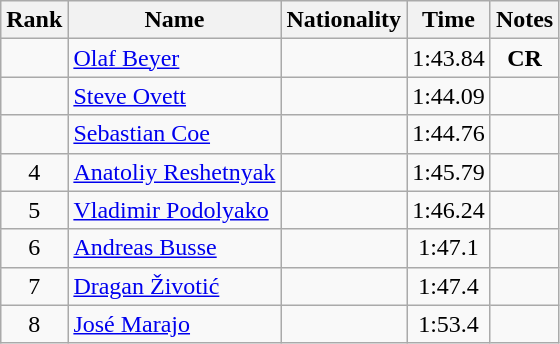<table class="wikitable sortable" style="text-align:center">
<tr>
<th>Rank</th>
<th>Name</th>
<th>Nationality</th>
<th>Time</th>
<th>Notes</th>
</tr>
<tr>
<td></td>
<td align=left><a href='#'>Olaf Beyer</a></td>
<td align=left></td>
<td>1:43.84</td>
<td><strong>CR</strong></td>
</tr>
<tr>
<td></td>
<td align=left><a href='#'>Steve Ovett</a></td>
<td align=left></td>
<td>1:44.09</td>
<td></td>
</tr>
<tr>
<td></td>
<td align=left><a href='#'>Sebastian Coe</a></td>
<td align=left></td>
<td>1:44.76</td>
<td></td>
</tr>
<tr>
<td>4</td>
<td align=left><a href='#'>Anatoliy Reshetnyak</a></td>
<td align=left></td>
<td>1:45.79</td>
<td></td>
</tr>
<tr>
<td>5</td>
<td align=left><a href='#'>Vladimir Podolyako</a></td>
<td align=left></td>
<td>1:46.24</td>
<td></td>
</tr>
<tr>
<td>6</td>
<td align=left><a href='#'>Andreas Busse</a></td>
<td align=left></td>
<td>1:47.1</td>
<td></td>
</tr>
<tr>
<td>7</td>
<td align=left><a href='#'>Dragan Životić</a></td>
<td align=left></td>
<td>1:47.4</td>
<td></td>
</tr>
<tr>
<td>8</td>
<td align=left><a href='#'>José Marajo</a></td>
<td align=left></td>
<td>1:53.4</td>
<td></td>
</tr>
</table>
